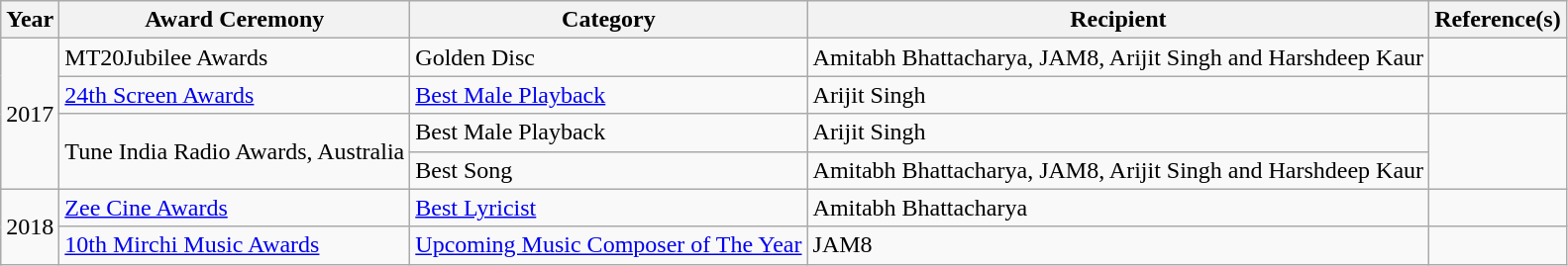<table class="wikitable">
<tr>
<th>Year</th>
<th>Award Ceremony</th>
<th>Category</th>
<th>Recipient</th>
<th>Reference(s)</th>
</tr>
<tr>
<td rowspan="4">2017</td>
<td>MT20Jubilee Awards</td>
<td>Golden Disc</td>
<td>Amitabh Bhattacharya, JAM8, Arijit Singh and Harshdeep Kaur</td>
<td></td>
</tr>
<tr>
<td><a href='#'>24th Screen Awards</a></td>
<td><a href='#'>Best Male Playback</a></td>
<td>Arijit Singh</td>
<td></td>
</tr>
<tr>
<td rowspan="2">Tune India Radio Awards, Australia</td>
<td>Best Male Playback</td>
<td>Arijit Singh</td>
<td rowspan="2"></td>
</tr>
<tr>
<td>Best Song</td>
<td>Amitabh Bhattacharya, JAM8, Arijit Singh and Harshdeep Kaur</td>
</tr>
<tr>
<td rowspan="2">2018</td>
<td><a href='#'>Zee Cine Awards</a></td>
<td><a href='#'>Best Lyricist</a></td>
<td>Amitabh Bhattacharya</td>
<td></td>
</tr>
<tr>
<td><a href='#'>10th Mirchi Music Awards</a></td>
<td><a href='#'>Upcoming Music Composer of The Year</a></td>
<td>JAM8</td>
<td></td>
</tr>
</table>
